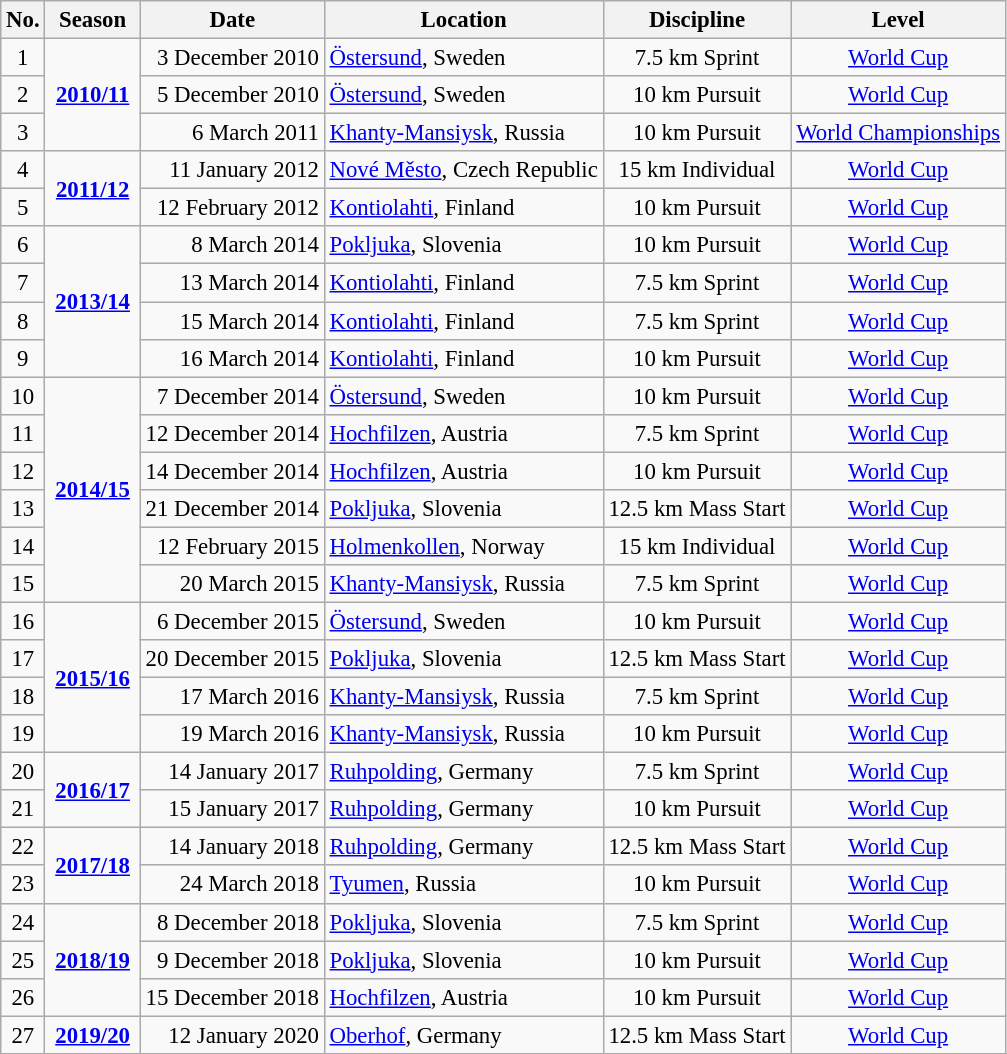<table class="wikitable" style="text-align:center; font-size:95%;">
<tr>
<th>No.</th>
<th>Season</th>
<th>Date</th>
<th>Location</th>
<th>Discipline</th>
<th>Level</th>
</tr>
<tr>
<td>1</td>
<td rowspan=3><strong> <a href='#'>2010/11</a> </strong></td>
<td align=right>3 December 2010</td>
<td align=left> <a href='#'>Östersund</a>, Sweden</td>
<td>7.5 km Sprint</td>
<td><a href='#'>World Cup</a></td>
</tr>
<tr>
<td>2</td>
<td align=right>5 December 2010</td>
<td align=left> <a href='#'>Östersund</a>, Sweden</td>
<td>10 km Pursuit</td>
<td><a href='#'>World Cup</a></td>
</tr>
<tr>
<td>3</td>
<td align=right>6 March 2011</td>
<td align=left> <a href='#'>Khanty-Mansiysk</a>, Russia</td>
<td>10 km Pursuit</td>
<td><a href='#'>World Championships</a></td>
</tr>
<tr>
<td>4</td>
<td rowspan=2><strong><a href='#'>2011/12</a></strong></td>
<td align=right>11 January 2012</td>
<td align=left> <a href='#'>Nové Město</a>, Czech Republic</td>
<td>15 km Individual</td>
<td><a href='#'>World Cup</a></td>
</tr>
<tr>
<td>5</td>
<td align=right>12 February 2012</td>
<td align=left> <a href='#'>Kontiolahti</a>, Finland</td>
<td>10 km Pursuit</td>
<td><a href='#'>World Cup</a></td>
</tr>
<tr>
<td>6</td>
<td rowspan=4><strong><a href='#'>2013/14</a></strong></td>
<td align=right>8 March 2014</td>
<td align=left> <a href='#'>Pokljuka</a>, Slovenia</td>
<td>10 km Pursuit</td>
<td><a href='#'>World Cup</a></td>
</tr>
<tr>
<td>7</td>
<td align=right>13 March 2014</td>
<td align=left> <a href='#'>Kontiolahti</a>, Finland</td>
<td>7.5 km Sprint</td>
<td><a href='#'>World Cup</a></td>
</tr>
<tr>
<td>8</td>
<td align=right>15 March 2014</td>
<td align=left> <a href='#'>Kontiolahti</a>, Finland</td>
<td>7.5 km Sprint</td>
<td><a href='#'>World Cup</a></td>
</tr>
<tr>
<td>9</td>
<td align=right>16 March 2014</td>
<td align=left> <a href='#'>Kontiolahti</a>, Finland</td>
<td>10 km Pursuit</td>
<td><a href='#'>World Cup</a></td>
</tr>
<tr>
<td>10</td>
<td rowspan=6><strong><a href='#'>2014/15</a></strong></td>
<td align=right>7 December 2014</td>
<td align=left> <a href='#'>Östersund</a>, Sweden</td>
<td>10 km Pursuit</td>
<td><a href='#'>World Cup</a></td>
</tr>
<tr>
<td>11</td>
<td align=right>12 December 2014</td>
<td align=left> <a href='#'>Hochfilzen</a>, Austria</td>
<td>7.5 km Sprint</td>
<td><a href='#'>World Cup</a></td>
</tr>
<tr>
<td>12</td>
<td align=right>14 December 2014</td>
<td align=left> <a href='#'>Hochfilzen</a>, Austria</td>
<td>10 km Pursuit</td>
<td><a href='#'>World Cup</a></td>
</tr>
<tr>
<td>13</td>
<td align=right>21 December 2014</td>
<td align=left> <a href='#'>Pokljuka</a>, Slovenia</td>
<td>12.5 km Mass Start</td>
<td><a href='#'>World Cup</a></td>
</tr>
<tr>
<td>14</td>
<td align=right>12 February 2015</td>
<td align=left> <a href='#'>Holmenkollen</a>, Norway</td>
<td>15 km Individual</td>
<td><a href='#'>World Cup</a></td>
</tr>
<tr>
<td>15</td>
<td align=right>20 March 2015</td>
<td align=left> <a href='#'>Khanty-Mansiysk</a>, Russia</td>
<td>7.5 km Sprint</td>
<td><a href='#'>World Cup</a></td>
</tr>
<tr>
<td>16</td>
<td rowspan=4><strong><a href='#'>2015/16</a></strong></td>
<td align=right>6 December 2015</td>
<td align=left> <a href='#'>Östersund</a>, Sweden</td>
<td>10 km Pursuit</td>
<td><a href='#'>World Cup</a></td>
</tr>
<tr>
<td>17</td>
<td align=right>20 December 2015</td>
<td align=left> <a href='#'>Pokljuka</a>, Slovenia</td>
<td>12.5 km Mass Start</td>
<td><a href='#'>World Cup</a></td>
</tr>
<tr>
<td>18</td>
<td align=right>17 March 2016</td>
<td align=left> <a href='#'>Khanty-Mansiysk</a>, Russia</td>
<td>7.5 km Sprint</td>
<td><a href='#'>World Cup</a></td>
</tr>
<tr>
<td>19</td>
<td align=right>19 March 2016</td>
<td align=left> <a href='#'>Khanty-Mansiysk</a>, Russia</td>
<td>10 km Pursuit</td>
<td><a href='#'>World Cup</a></td>
</tr>
<tr>
<td>20</td>
<td rowspan=2><strong><a href='#'>2016/17</a></strong></td>
<td align=right>14 January 2017</td>
<td align=left> <a href='#'>Ruhpolding</a>, Germany</td>
<td>7.5 km Sprint</td>
<td><a href='#'>World Cup</a></td>
</tr>
<tr>
<td>21</td>
<td align=right>15 January 2017</td>
<td align=left> <a href='#'>Ruhpolding</a>, Germany</td>
<td>10 km Pursuit</td>
<td><a href='#'>World Cup</a></td>
</tr>
<tr>
<td>22</td>
<td rowspan=2><strong><a href='#'>2017/18</a></strong></td>
<td align=right>14 January 2018</td>
<td align=left> <a href='#'>Ruhpolding</a>, Germany</td>
<td>12.5 km Mass Start</td>
<td><a href='#'>World Cup</a></td>
</tr>
<tr>
<td>23</td>
<td align=right>24 March 2018</td>
<td align=left> <a href='#'>Tyumen</a>, Russia</td>
<td>10 km Pursuit</td>
<td><a href='#'>World Cup</a></td>
</tr>
<tr>
<td>24</td>
<td rowspan=3><strong><a href='#'>2018/19</a></strong></td>
<td align=right>8 December 2018</td>
<td align=left> <a href='#'>Pokljuka</a>, Slovenia</td>
<td>7.5 km Sprint</td>
<td><a href='#'>World Cup</a></td>
</tr>
<tr>
<td>25</td>
<td align=right>9 December 2018</td>
<td align=left> <a href='#'>Pokljuka</a>, Slovenia</td>
<td>10 km Pursuit</td>
<td><a href='#'>World Cup</a></td>
</tr>
<tr>
<td>26</td>
<td align=right>15 December 2018</td>
<td align=left> <a href='#'>Hochfilzen</a>, Austria</td>
<td>10 km Pursuit</td>
<td><a href='#'>World Cup</a></td>
</tr>
<tr>
<td>27</td>
<td><strong><a href='#'>2019/20</a></strong></td>
<td align=right>12 January 2020</td>
<td align=left> <a href='#'>Oberhof</a>, Germany</td>
<td>12.5 km Mass Start</td>
<td><a href='#'>World Cup</a></td>
</tr>
</table>
